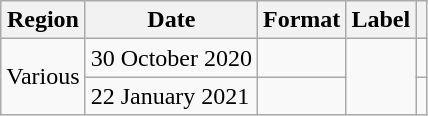<table class="wikitable plainrowheaders">
<tr>
<th scope="col">Region</th>
<th scope="col">Date</th>
<th scope="col">Format</th>
<th scope="col">Label</th>
<th scope="col"></th>
</tr>
<tr>
<td rowspan="2">Various</td>
<td>30 October 2020</td>
<td></td>
<td rowspan="2"></td>
<td></td>
</tr>
<tr>
<td>22 January 2021</td>
<td></td>
<td></td>
</tr>
</table>
